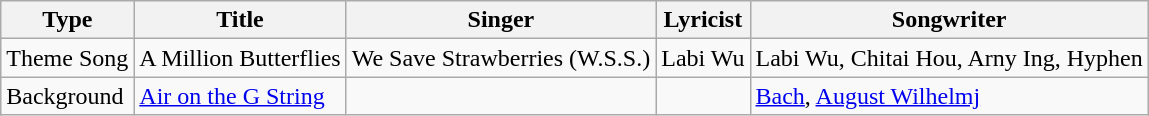<table class="wikitable">
<tr>
<th>Type</th>
<th>Title</th>
<th>Singer</th>
<th>Lyricist</th>
<th>Songwriter</th>
</tr>
<tr>
<td>Theme Song</td>
<td>A Million Butterflies</td>
<td>We Save Strawberries (W.S.S.)</td>
<td>Labi Wu</td>
<td>Labi Wu, Chitai Hou, Arny Ing, Hyphen</td>
</tr>
<tr>
<td>Background</td>
<td><a href='#'>Air on the G String</a></td>
<td></td>
<td></td>
<td><a href='#'>Bach</a>,  <a href='#'>August Wilhelmj</a></td>
</tr>
</table>
